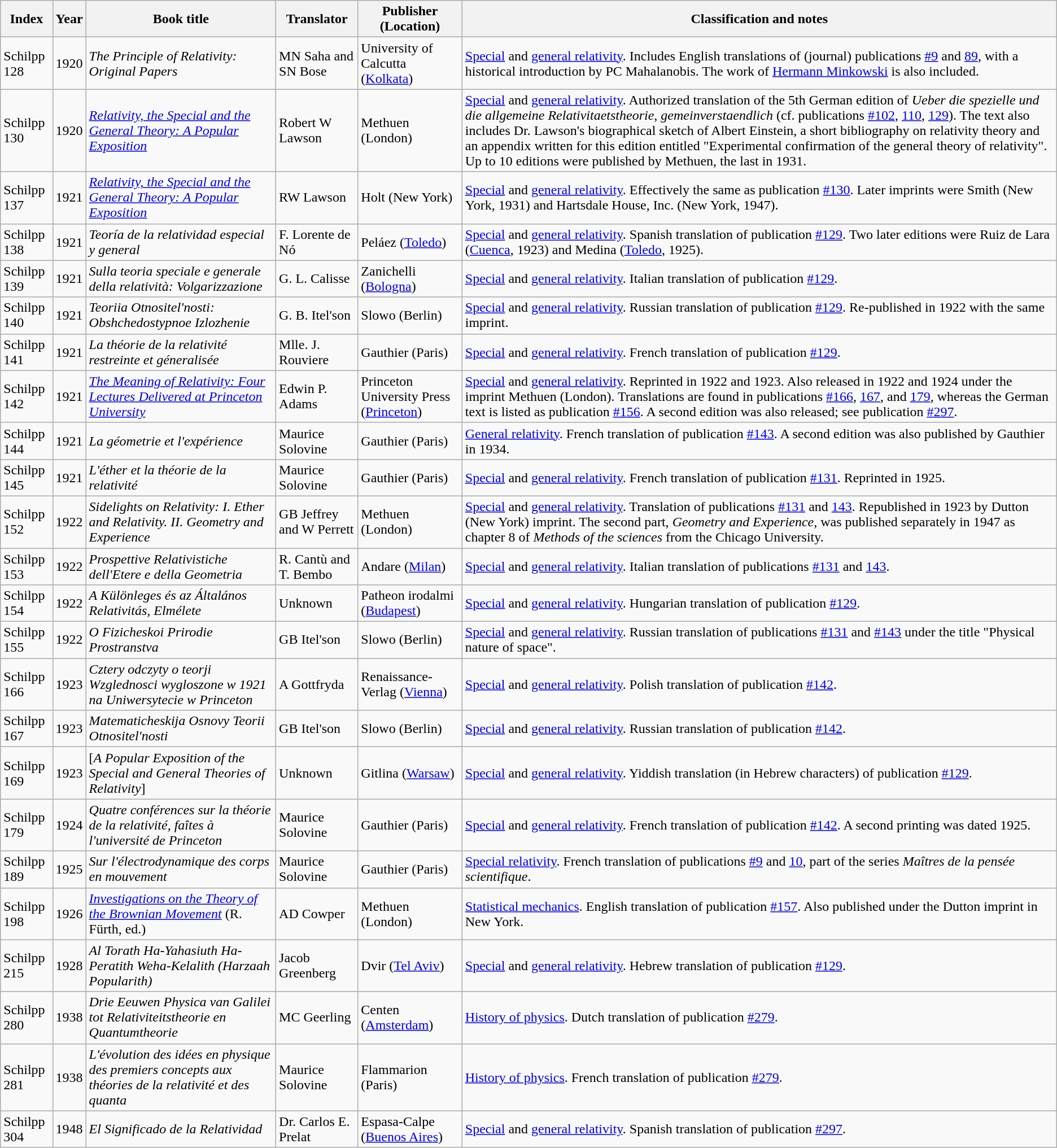<table class="wikitable sortable" id="Einstein_translations">
<tr>
<th scope=col>Index</th>
<th scope=col>Year</th>
<th scope=col>Book title</th>
<th scope=col>Translator</th>
<th scope=col>Publisher (Location)</th>
<th scope=col>Classification and notes</th>
</tr>
<tr>
<td><span></span>Schilpp 128</td>
<td>1920</td>
<td><em>The Principle of Relativity: Original Papers</em></td>
<td>MN Saha and SN Bose</td>
<td>University of Calcutta (<a href='#'>Kolkata</a>)</td>
<td><a href='#'>Special</a> and <a href='#'>general relativity</a>.  Includes English translations of (journal) publications <a href='#'>#9</a> and <a href='#'>89</a>, with a historical introduction by PC Mahalanobis.  The work of  <a href='#'>Hermann Minkowski</a> is also included.</td>
</tr>
<tr>
<td><span></span>Schilpp 130</td>
<td>1920</td>
<td><em><a href='#'>Relativity, the Special and the General Theory: A Popular Exposition</a></em></td>
<td>Robert W Lawson</td>
<td>Methuen (London)</td>
<td><a href='#'>Special</a> and <a href='#'>general relativity</a>.  Authorized translation of the 5th German edition of <em>Ueber die spezielle und die allgemeine Relativitaetstheorie, gemeinverstaendlich</em> (cf. publications <a href='#'>#102</a>, <a href='#'>110</a>, <a href='#'>129</a>).  The text also includes Dr. Lawson's biographical sketch of Albert Einstein, a short bibliography on relativity theory and an appendix written for this edition entitled "Experimental confirmation of the general theory of relativity".  Up to 10 editions were published by Methuen, the last in 1931.</td>
</tr>
<tr>
<td><span></span>Schilpp 137</td>
<td>1921</td>
<td><em><a href='#'>Relativity, the Special and the General Theory: A Popular Exposition</a></em></td>
<td>RW Lawson</td>
<td>Holt (New York)</td>
<td><a href='#'>Special</a> and <a href='#'>general relativity</a>.  Effectively the same as publication <a href='#'>#130</a>.  Later imprints were Smith (New York, 1931) and Hartsdale House, Inc. (New York, 1947).</td>
</tr>
<tr>
<td><span></span>Schilpp 138</td>
<td>1921</td>
<td><em>Teoría de la relatividad especial y general</em></td>
<td>F. Lorente de Nó</td>
<td>Peláez (<a href='#'>Toledo</a>)</td>
<td><a href='#'>Special</a> and <a href='#'>general relativity</a>.  Spanish translation of publication <a href='#'>#129</a>.  Two later editions were Ruiz de Lara (<a href='#'>Cuenca</a>, 1923) and Medina (<a href='#'>Toledo</a>, 1925).</td>
</tr>
<tr>
<td><span></span>Schilpp 139</td>
<td>1921</td>
<td><em>Sulla teoria speciale e generale della relatività: Volgarizzazione</em></td>
<td>G. L. Calisse</td>
<td>Zanichelli (<a href='#'>Bologna</a>)</td>
<td><a href='#'>Special</a> and <a href='#'>general relativity</a>.  Italian translation of publication <a href='#'>#129</a>.</td>
</tr>
<tr>
<td><span></span>Schilpp 140</td>
<td>1921</td>
<td><em>Teoriia Otnositel'nosti: Obshchedostypnoe Izlozhenie</em></td>
<td>G. B. Itel'son</td>
<td>Slowo (Berlin)</td>
<td><a href='#'>Special</a> and <a href='#'>general relativity</a>.  Russian translation of publication <a href='#'>#129</a>.  Re-published in 1922 with the same imprint.</td>
</tr>
<tr>
<td><span></span>Schilpp 141</td>
<td>1921</td>
<td><em>La théorie de la relativité restreinte et géneralisée</em></td>
<td>Mlle. J. Rouviere</td>
<td>Gauthier (Paris)</td>
<td><a href='#'>Special</a> and <a href='#'>general relativity</a>.  French translation of publication <a href='#'>#129</a>.</td>
</tr>
<tr>
<td><span></span>Schilpp 142</td>
<td>1921</td>
<td><em><a href='#'>The Meaning of Relativity: Four Lectures Delivered at Princeton University</a></em></td>
<td>Edwin P. Adams</td>
<td>Princeton University Press (<a href='#'>Princeton</a>)</td>
<td><a href='#'>Special</a> and <a href='#'>general relativity</a>.  Reprinted in 1922 and 1923.  Also released in 1922 and 1924 under the imprint Methuen (London).  Translations are found in publications <a href='#'>#166</a>, <a href='#'>167</a>, and <a href='#'>179</a>, whereas the German text is listed as publication <a href='#'>#156</a>.  A second edition was also released; see publication <a href='#'>#297</a>.</td>
</tr>
<tr>
<td><span></span>Schilpp 144</td>
<td>1921</td>
<td><em>La géometrie et l'expérience</em></td>
<td>Maurice Solovine</td>
<td>Gauthier (Paris)</td>
<td><a href='#'>General relativity</a>.  French translation of publication <a href='#'>#143</a>.  A second edition was also published by Gauthier in 1934.</td>
</tr>
<tr>
<td><span></span>Schilpp 145</td>
<td>1921</td>
<td><em>L'éther et la théorie de la relativité</em></td>
<td>Maurice Solovine</td>
<td>Gauthier (Paris)</td>
<td><a href='#'>Special</a> and <a href='#'>general relativity</a>.  French translation of publication <a href='#'>#131</a>. Reprinted in 1925.</td>
</tr>
<tr>
<td><span></span>Schilpp 152</td>
<td>1922</td>
<td><em>Sidelights on Relativity: I. Ether and Relativity. II. Geometry and Experience</em></td>
<td>GB Jeffrey and W Perrett</td>
<td>Methuen (London)</td>
<td><a href='#'>Special</a> and <a href='#'>general relativity</a>.  Translation of publications <a href='#'>#131</a> and <a href='#'>143</a>. Republished in 1923 by Dutton (New York) imprint.  The second part, <em>Geometry and Experience</em>, was published separately in 1947 as chapter 8 of <em>Methods of the sciences</em> from the Chicago University.</td>
</tr>
<tr>
<td><span></span>Schilpp 153</td>
<td>1922</td>
<td><em>Prospettive Relativistiche dell'Etere e della Geometria</em></td>
<td>R. Cantù and T. Bembo</td>
<td>Andare (<a href='#'>Milan</a>)</td>
<td><a href='#'>Special</a> and <a href='#'>general relativity</a>.  Italian translation of publications <a href='#'>#131</a> and <a href='#'>143</a>.</td>
</tr>
<tr>
<td><span></span>Schilpp 154</td>
<td>1922</td>
<td><em>A Különleges és az Általános Relativitás, Elmélete</em></td>
<td>Unknown</td>
<td>Patheon irodalmi (<a href='#'>Budapest</a>)</td>
<td><a href='#'>Special</a> and <a href='#'>general relativity</a>.  Hungarian translation of publication <a href='#'>#129</a>.</td>
</tr>
<tr>
<td><span></span>Schilpp 155</td>
<td>1922</td>
<td><em>O Fizicheskoi Prirodie Prostranstva</em></td>
<td>GB Itel'son</td>
<td>Slowo (Berlin)</td>
<td><a href='#'>Special</a> and <a href='#'>general relativity</a>.  Russian translation of publications <a href='#'>#131</a> and <a href='#'>#143</a> under the title "Physical nature of space".</td>
</tr>
<tr>
<td><span></span>Schilpp 166</td>
<td>1923</td>
<td><em>Cztery odczyty o teorji Wzglednosci wygloszone w 1921 na Uniwersytecie w Princeton</em></td>
<td>A Gottfryda</td>
<td>Renaissance-Verlag (<a href='#'>Vienna</a>)</td>
<td><a href='#'>Special</a> and <a href='#'>general relativity</a>.  Polish translation of publication <a href='#'>#142</a>.</td>
</tr>
<tr>
<td><span></span>Schilpp 167</td>
<td>1923</td>
<td><em>Matematicheskija Osnovy Teorii Otnositel'nosti</em></td>
<td>GB Itel'son</td>
<td>Slowo (Berlin)</td>
<td><a href='#'>Special</a> and <a href='#'>general relativity</a>.  Russian translation of publication <a href='#'>#142</a>.</td>
</tr>
<tr>
<td><span></span>Schilpp 169</td>
<td>1923</td>
<td>[<em>A Popular Exposition of the Special and General Theories of Relativity</em>]</td>
<td>Unknown</td>
<td>Gitlina (<a href='#'>Warsaw</a>)</td>
<td><a href='#'>Special</a> and <a href='#'>general relativity</a>.  Yiddish translation (in Hebrew characters) of publication <a href='#'>#129</a>.</td>
</tr>
<tr>
<td><span></span>Schilpp 179</td>
<td>1924</td>
<td><em>Quatre conférences sur la théorie de la relativité, faîtes à l'université de Princeton</em></td>
<td>Maurice Solovine</td>
<td>Gauthier (Paris)</td>
<td><a href='#'>Special</a> and <a href='#'>general relativity</a>.  French translation of publication <a href='#'>#142</a>.  A second printing was dated 1925.</td>
</tr>
<tr>
<td><span></span>Schilpp 189</td>
<td>1925</td>
<td><em>Sur l'électrodynamique des corps en mouvement</em></td>
<td>Maurice Solovine</td>
<td>Gauthier (Paris)</td>
<td><a href='#'>Special relativity</a>.  French translation of publications <a href='#'>#9</a> and <a href='#'>10</a>, part of the series <em>Maîtres de la pensée scientifique</em>.</td>
</tr>
<tr>
<td><span></span>Schilpp 198</td>
<td>1926</td>
<td><em><a href='#'>Investigations on the Theory of the Brownian Movement</a></em> (R. Fürth, ed.)</td>
<td>AD Cowper</td>
<td>Methuen (London)</td>
<td><a href='#'>Statistical mechanics</a>.  English translation of publication <a href='#'>#157</a>.  Also published under the Dutton imprint in New York.</td>
</tr>
<tr>
<td><span></span>Schilpp 215</td>
<td>1928</td>
<td><em>Al Torath Ha-Yahasiuth Ha-Peratith Weha-Kelalith (Harzaah Popularith)</em></td>
<td>Jacob Greenberg</td>
<td>Dvir (<a href='#'>Tel Aviv</a>)</td>
<td><a href='#'>Special</a> and <a href='#'>general relativity</a>.  Hebrew translation of publication <a href='#'>#129</a>.</td>
</tr>
<tr>
<td><span></span>Schilpp 280</td>
<td>1938</td>
<td><em>Drie Eeuwen Physica van Galilei tot Relativiteitstheorie en Quantumtheorie</em></td>
<td>MC Geerling</td>
<td>Centen (<a href='#'>Amsterdam</a>)</td>
<td><a href='#'>History of physics</a>.  Dutch translation of publication <a href='#'>#279</a>.</td>
</tr>
<tr>
<td><span></span>Schilpp 281</td>
<td>1938</td>
<td><em>L'évolution des idées en physique des premiers concepts aux théories de la relativité et des quanta</em></td>
<td>Maurice Solovine</td>
<td>Flammarion (Paris)</td>
<td><a href='#'>History of physics</a>. French translation of publication <a href='#'>#279</a>.</td>
</tr>
<tr>
<td><span></span>Schilpp 304</td>
<td>1948</td>
<td><em>El Significado de la Relatividad</em></td>
<td>Dr. Carlos E. Prelat</td>
<td>Espasa-Calpe (<a href='#'>Buenos Aires</a>)</td>
<td><a href='#'>Special</a> and <a href='#'>general relativity</a>.  Spanish translation of publication <a href='#'>#297</a>.</td>
</tr>
</table>
